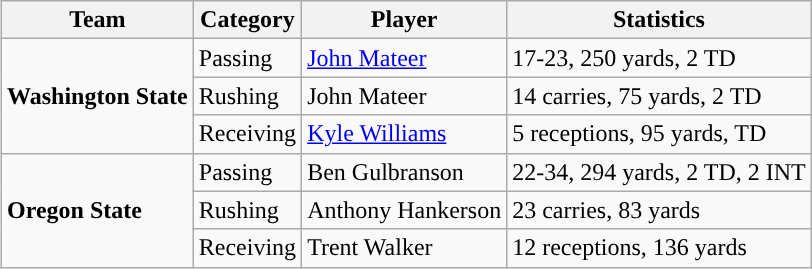<table class="wikitable" style="float: right;">
<tr>
<th>Team</th>
<th>Category</th>
<th>Player</th>
<th>Statistics</th>
</tr>
<tr>
<td rowspan=3><strong>Washington State</strong></td>
<td>Passing</td>
<td><a href='#'>John Mateer</a></td>
<td>17-23, 250 yards, 2 TD</td>
</tr>
<tr>
<td>Rushing</td>
<td>John Mateer</td>
<td>14 carries, 75 yards, 2 TD</td>
</tr>
<tr>
<td>Receiving</td>
<td><a href='#'>Kyle Williams</a></td>
<td>5 receptions, 95 yards, TD</td>
</tr>
<tr>
<td rowspan=3><strong>Oregon State</strong></td>
<td>Passing</td>
<td>Ben Gulbranson</td>
<td>22-34, 294 yards, 2 TD, 2 INT</td>
</tr>
<tr>
<td>Rushing</td>
<td>Anthony Hankerson</td>
<td>23 carries, 83 yards</td>
</tr>
<tr>
<td>Receiving</td>
<td>Trent Walker</td>
<td>12 receptions, 136 yards</td>
</tr>
</table>
